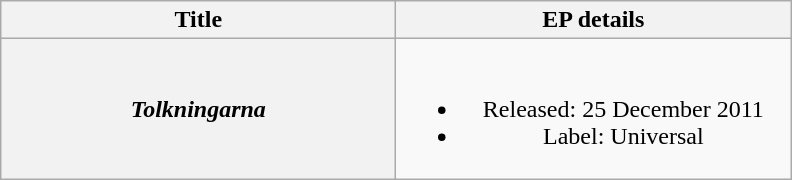<table class="wikitable plainrowheaders" style="text-align:center;" border="1">
<tr>
<th scope="col" style="width:16em;">Title</th>
<th scope="col" style="width:16em;">EP details</th>
</tr>
<tr>
<th scope="row"><em>Tolkningarna</em></th>
<td><br><ul><li>Released: 25 December 2011</li><li>Label: Universal</li></ul></td>
</tr>
</table>
